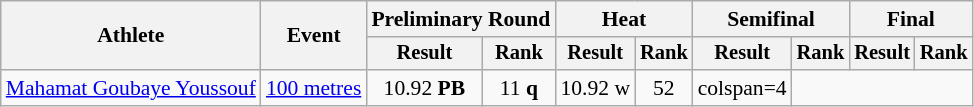<table class="wikitable" style="font-size:90%">
<tr>
<th rowspan="2">Athlete</th>
<th rowspan="2">Event</th>
<th colspan="2">Preliminary Round</th>
<th colspan="2">Heat</th>
<th colspan="2">Semifinal</th>
<th colspan="2">Final</th>
</tr>
<tr style="font-size:95%">
<th>Result</th>
<th>Rank</th>
<th>Result</th>
<th>Rank</th>
<th>Result</th>
<th>Rank</th>
<th>Result</th>
<th>Rank</th>
</tr>
<tr style=text-align:center>
<td style=text-align:left><a href='#'>Mahamat Goubaye Youssouf</a></td>
<td style=text-align:left><a href='#'>100 metres</a></td>
<td>10.92 <strong>PB</strong></td>
<td>11 <strong>q</strong></td>
<td>10.92 w</td>
<td>52</td>
<td>colspan=4 </td>
</tr>
</table>
